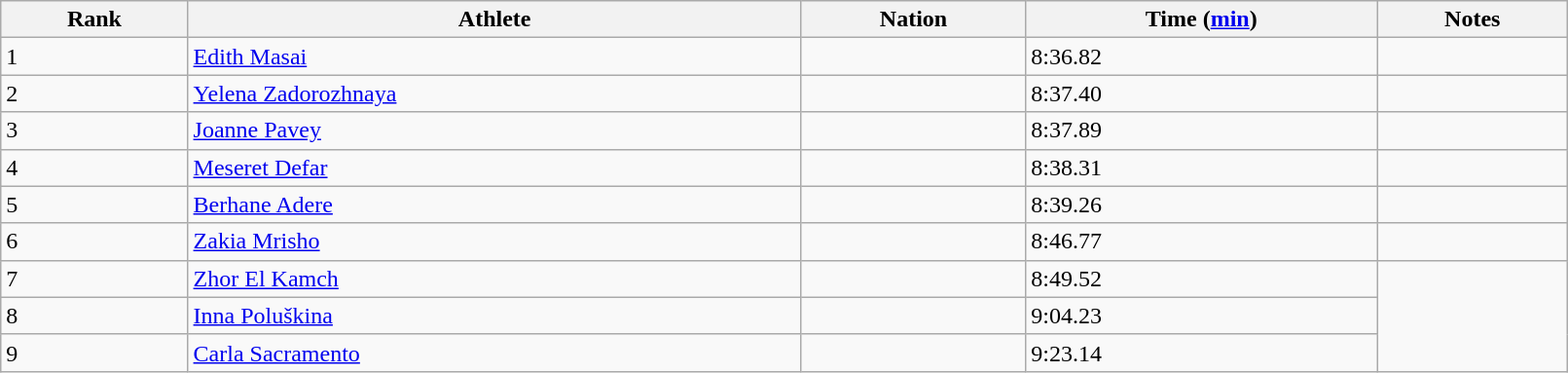<table class="wikitable" style="text=align:center;" width=85%>
<tr>
<th>Rank</th>
<th>Athlete</th>
<th>Nation</th>
<th>Time (<a href='#'>min</a>)</th>
<th>Notes</th>
</tr>
<tr>
<td>1</td>
<td><a href='#'>Edith Masai</a></td>
<td></td>
<td>8:36.82</td>
<td></td>
</tr>
<tr>
<td>2</td>
<td><a href='#'>Yelena Zadorozhnaya</a></td>
<td></td>
<td>8:37.40</td>
</tr>
<tr>
<td>3</td>
<td><a href='#'>Joanne Pavey</a></td>
<td></td>
<td>8:37.89</td>
<td></td>
</tr>
<tr>
<td>4</td>
<td><a href='#'>Meseret Defar</a></td>
<td></td>
<td>8:38.31</td>
<td></td>
</tr>
<tr>
<td>5</td>
<td><a href='#'>Berhane Adere</a></td>
<td></td>
<td>8:39.26</td>
</tr>
<tr>
<td>6</td>
<td><a href='#'>Zakia Mrisho</a></td>
<td></td>
<td>8:46.77</td>
<td></td>
</tr>
<tr>
<td>7</td>
<td><a href='#'>Zhor El Kamch</a></td>
<td></td>
<td>8:49.52</td>
</tr>
<tr>
<td>8</td>
<td><a href='#'>Inna Poluškina</a></td>
<td></td>
<td>9:04.23</td>
</tr>
<tr>
<td>9</td>
<td><a href='#'>Carla Sacramento</a></td>
<td></td>
<td>9:23.14</td>
</tr>
</table>
